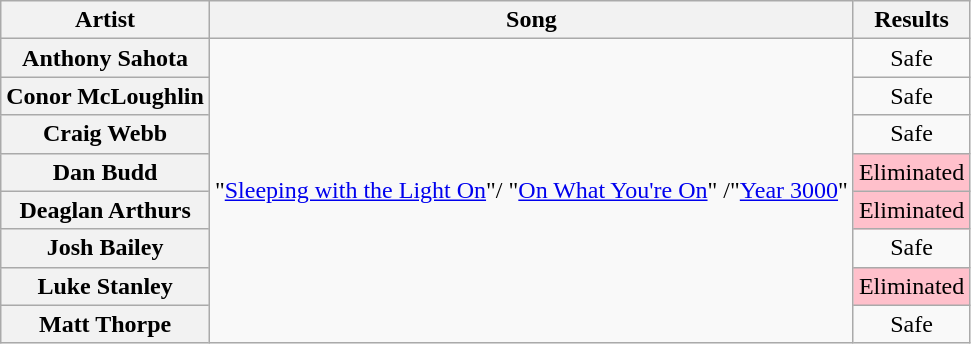<table class="wikitable plainrowheaders" style="text-align:center;">
<tr>
<th scope="col">Artist</th>
<th scope="col">Song</th>
<th scope="col">Results</th>
</tr>
<tr>
<th scope="row">Anthony Sahota</th>
<td rowspan="8">"<a href='#'>Sleeping with the Light On</a>"/ "<a href='#'>On What You're On</a>" /"<a href='#'>Year 3000</a>"</td>
<td>Safe</td>
</tr>
<tr>
<th scope="row">Conor McLoughlin</th>
<td>Safe</td>
</tr>
<tr>
<th scope="row">Craig Webb</th>
<td>Safe</td>
</tr>
<tr>
<th scope="row">Dan Budd</th>
<td style="background:pink;">Eliminated</td>
</tr>
<tr>
<th scope="row">Deaglan Arthurs</th>
<td style="background:pink;">Eliminated</td>
</tr>
<tr>
<th scope="row">Josh Bailey</th>
<td>Safe</td>
</tr>
<tr>
<th scope="row">Luke Stanley</th>
<td style="background:pink;">Eliminated</td>
</tr>
<tr>
<th scope="row">Matt Thorpe</th>
<td>Safe</td>
</tr>
</table>
